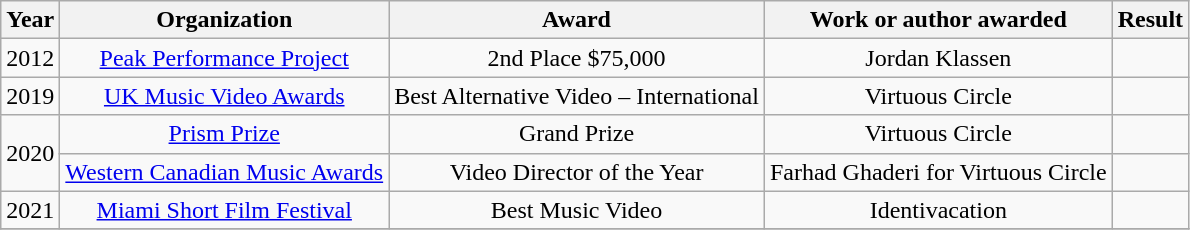<table class="wikitable plainrowheaders" style="text-align:center;"}>
<tr>
<th>Year</th>
<th>Organization</th>
<th>Award</th>
<th>Work or author awarded</th>
<th>Result</th>
</tr>
<tr>
<td rowspan="1">2012</td>
<td><a href='#'>Peak Performance Project</a></td>
<td>2nd Place $75,000</td>
<td>Jordan Klassen</td>
<td></td>
</tr>
<tr>
<td rowspan="1">2019</td>
<td><a href='#'>UK Music Video Awards</a></td>
<td>Best Alternative Video – International</td>
<td>Virtuous Circle</td>
<td></td>
</tr>
<tr>
<td rowspan="2">2020</td>
<td><a href='#'>Prism Prize</a></td>
<td>Grand Prize</td>
<td>Virtuous Circle</td>
<td></td>
</tr>
<tr>
<td><a href='#'>Western Canadian Music Awards</a></td>
<td>Video Director of the Year</td>
<td>Farhad Ghaderi for Virtuous Circle</td>
<td></td>
</tr>
<tr>
<td rowspan="1">2021</td>
<td><a href='#'>Miami Short Film Festival</a></td>
<td>Best Music Video</td>
<td>Identivacation</td>
<td></td>
</tr>
<tr>
</tr>
</table>
